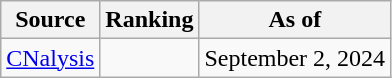<table class="wikitable" style="text-align:center">
<tr>
<th>Source</th>
<th>Ranking</th>
<th>As of</th>
</tr>
<tr>
<td align=left><a href='#'>CNalysis</a></td>
<td></td>
<td>September 2, 2024</td>
</tr>
</table>
